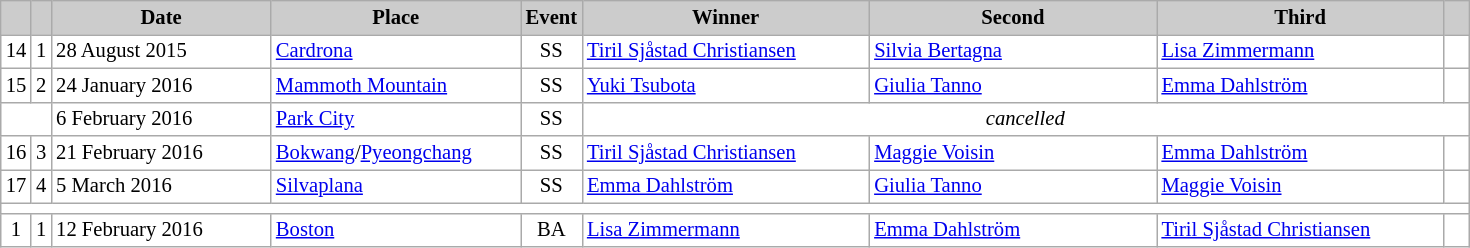<table class="wikitable plainrowheaders" style="background:#fff; font-size:86%; line-height:16px; border:grey solid 1px; border-collapse:collapse;">
<tr style="background:#ccc; text-align:center;">
<th scope="col" style="background:#ccc; width=20 px;"></th>
<th scope="col" style="background:#ccc; width=30 px;"></th>
<th scope="col" style="background:#ccc; width:140px;">Date</th>
<th scope="col" style="background:#ccc; width:160px;">Place</th>
<th scope="col" style="background:#ccc; width:15px;">Event</th>
<th scope="col" style="background:#ccc; width:185px;">Winner</th>
<th scope="col" style="background:#ccc; width:185px;">Second</th>
<th scope="col" style="background:#ccc; width:185px;">Third</th>
<th scope="col" style="background:#ccc; width:10px;"></th>
</tr>
<tr>
<td align=center>14</td>
<td align=center>1</td>
<td>28 August 2015<small></small></td>
<td> <a href='#'>Cardrona</a></td>
<td align=center>SS</td>
<td> <a href='#'>Tiril Sjåstad Christiansen</a></td>
<td> <a href='#'>Silvia Bertagna</a></td>
<td> <a href='#'>Lisa Zimmermann</a></td>
<td></td>
</tr>
<tr>
<td align=center>15</td>
<td align=center>2</td>
<td>24 January 2016</td>
<td> <a href='#'>Mammoth Mountain</a></td>
<td align=center>SS</td>
<td> <a href='#'>Yuki Tsubota</a></td>
<td> <a href='#'>Giulia Tanno</a></td>
<td> <a href='#'>Emma Dahlström</a></td>
<td></td>
</tr>
<tr>
<td colspan=2></td>
<td>6 February 2016</td>
<td> <a href='#'>Park City</a></td>
<td align=center>SS</td>
<td colspan=4 align=center><em>cancelled</em></td>
</tr>
<tr>
<td align=center>16</td>
<td align=center>3</td>
<td>21 February 2016</td>
<td> <a href='#'>Bokwang</a>/<a href='#'>Pyeongchang</a></td>
<td align=center>SS</td>
<td> <a href='#'>Tiril Sjåstad Christiansen</a></td>
<td> <a href='#'>Maggie Voisin</a></td>
<td> <a href='#'>Emma Dahlström</a></td>
<td></td>
</tr>
<tr>
<td align=center>17</td>
<td align=center>4</td>
<td>5 March 2016</td>
<td> <a href='#'>Silvaplana</a></td>
<td align=center>SS</td>
<td> <a href='#'>Emma Dahlström</a></td>
<td> <a href='#'>Giulia Tanno</a></td>
<td> <a href='#'>Maggie Voisin</a></td>
<td></td>
</tr>
<tr>
<td colspan=9></td>
</tr>
<tr>
<td align=center>1</td>
<td align=center>1</td>
<td>12 February 2016</td>
<td> <a href='#'>Boston</a></td>
<td align=center>BA</td>
<td> <a href='#'>Lisa Zimmermann</a></td>
<td> <a href='#'>Emma Dahlström</a></td>
<td> <a href='#'>Tiril Sjåstad Christiansen</a></td>
<td></td>
</tr>
</table>
